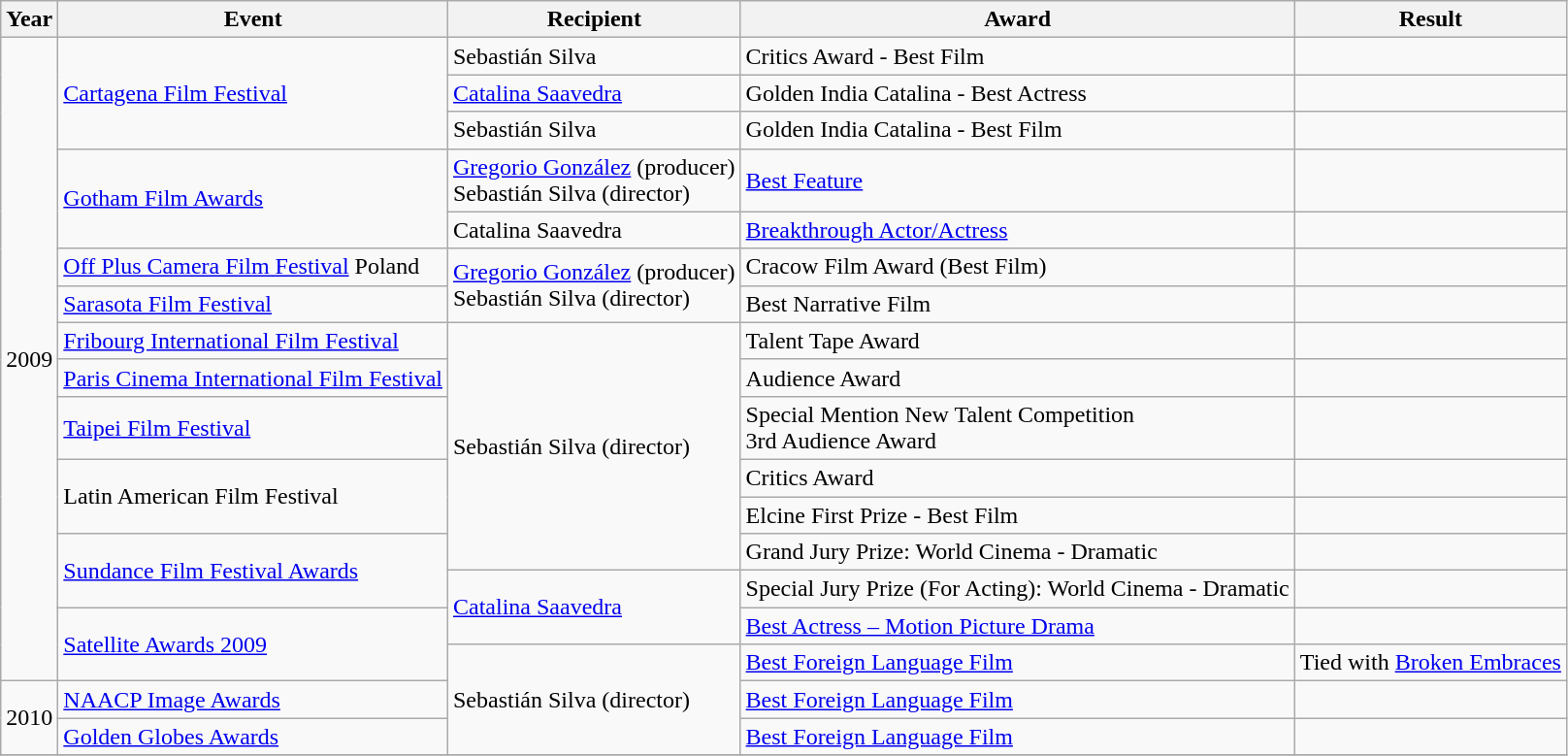<table class="wikitable sortable plainrowheaders">
<tr>
<th>Year</th>
<th>Event</th>
<th>Recipient</th>
<th>Award</th>
<th>Result</th>
</tr>
<tr>
<td rowspan="16">2009</td>
<td rowspan="3"><a href='#'>Cartagena Film Festival</a></td>
<td>Sebastián Silva</td>
<td>Critics Award - Best Film</td>
<td></td>
</tr>
<tr>
<td><a href='#'>Catalina Saavedra</a></td>
<td>Golden India Catalina - Best Actress</td>
<td></td>
</tr>
<tr>
<td>Sebastián Silva</td>
<td>Golden India Catalina - Best Film</td>
<td></td>
</tr>
<tr>
<td rowspan="2"><a href='#'>Gotham Film Awards</a></td>
<td><a href='#'>Gregorio González</a> (producer)<br>Sebastián Silva (director)</td>
<td><a href='#'>Best Feature</a></td>
<td></td>
</tr>
<tr>
<td>Catalina Saavedra</td>
<td><a href='#'>Breakthrough Actor/Actress</a></td>
<td></td>
</tr>
<tr>
<td rowspan="1"><a href='#'>Off Plus Camera Film Festival</a> Poland</td>
<td rowspan="2"><a href='#'>Gregorio González</a> (producer)<br>Sebastián Silva (director)</td>
<td>Cracow Film Award (Best Film)</td>
<td></td>
</tr>
<tr>
<td rowspan="1"><a href='#'>Sarasota Film Festival</a></td>
<td>Best Narrative Film</td>
<td></td>
</tr>
<tr>
<td rowspan="1"><a href='#'>Fribourg International Film Festival</a></td>
<td rowspan="6">Sebastián Silva (director)</td>
<td>Talent Tape Award</td>
<td></td>
</tr>
<tr>
<td rowspan="1"><a href='#'>Paris Cinema International Film Festival</a></td>
<td>Audience Award</td>
<td></td>
</tr>
<tr>
<td rowspan="1"><a href='#'>Taipei Film Festival</a></td>
<td>Special Mention New Talent Competition<br>3rd Audience Award</td>
<td></td>
</tr>
<tr>
<td rowspan="2">Latin American Film Festival</td>
<td>Critics Award</td>
<td></td>
</tr>
<tr>
<td>Elcine First Prize - Best Film</td>
<td></td>
</tr>
<tr>
<td rowspan="2"><a href='#'>Sundance Film Festival Awards</a></td>
<td>Grand Jury Prize: World Cinema - Dramatic</td>
<td></td>
</tr>
<tr>
<td rowspan="2"><a href='#'>Catalina Saavedra</a></td>
<td>Special Jury Prize (For Acting): World Cinema - Dramatic</td>
<td></td>
</tr>
<tr>
<td rowspan="2"><a href='#'>Satellite Awards 2009</a></td>
<td><a href='#'>Best Actress – Motion Picture Drama</a></td>
<td></td>
</tr>
<tr>
<td rowspan="3">Sebastián Silva (director)</td>
<td><a href='#'>Best Foreign Language Film</a></td>
<td> Tied with <a href='#'>Broken Embraces</a></td>
</tr>
<tr>
<td rowspan="2">2010</td>
<td rowspan="1"><a href='#'>NAACP Image Awards</a></td>
<td><a href='#'>Best Foreign Language Film</a></td>
<td></td>
</tr>
<tr>
<td rowspan="1"><a href='#'>Golden Globes Awards</a></td>
<td><a href='#'>Best Foreign Language Film</a></td>
<td></td>
</tr>
<tr>
</tr>
</table>
